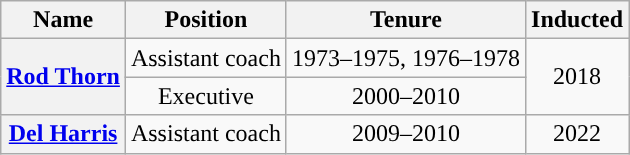<table class="wikitable" style="text-align:center">
<tr>
<th scope="col">Name</th>
<th scope="col">Position</th>
<th scope="col">Tenure</th>
<th scope="col">Inducted</th>
</tr>
<tr>
<th scope="row" rowspan="2"><a href='#'>Rod Thorn</a></th>
<td>Assistant coach</td>
<td>1973–1975, 1976–1978</td>
<td rowspan="2">2018</td>
</tr>
<tr>
<td>Executive</td>
<td>2000–2010</td>
</tr>
<tr>
<th scope="row"><a href='#'>Del Harris</a></th>
<td>Assistant coach</td>
<td>2009–2010</td>
<td>2022</td>
</tr>
</table>
